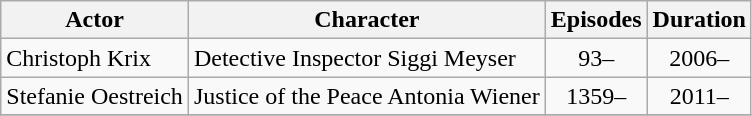<table class="wikitable sortable">
<tr>
<th>Actor</th>
<th>Character</th>
<th>Episodes</th>
<th>Duration</th>
</tr>
<tr>
<td>Christoph Krix</td>
<td>Detective Inspector Siggi Meyser</td>
<td style="text-align:center">93–</td>
<td style="text-align:center">2006–</td>
</tr>
<tr>
<td>Stefanie Oestreich</td>
<td>Justice of the Peace Antonia Wiener</td>
<td style="text-align:center">1359–</td>
<td style="text-align:center">2011–</td>
</tr>
<tr>
</tr>
</table>
